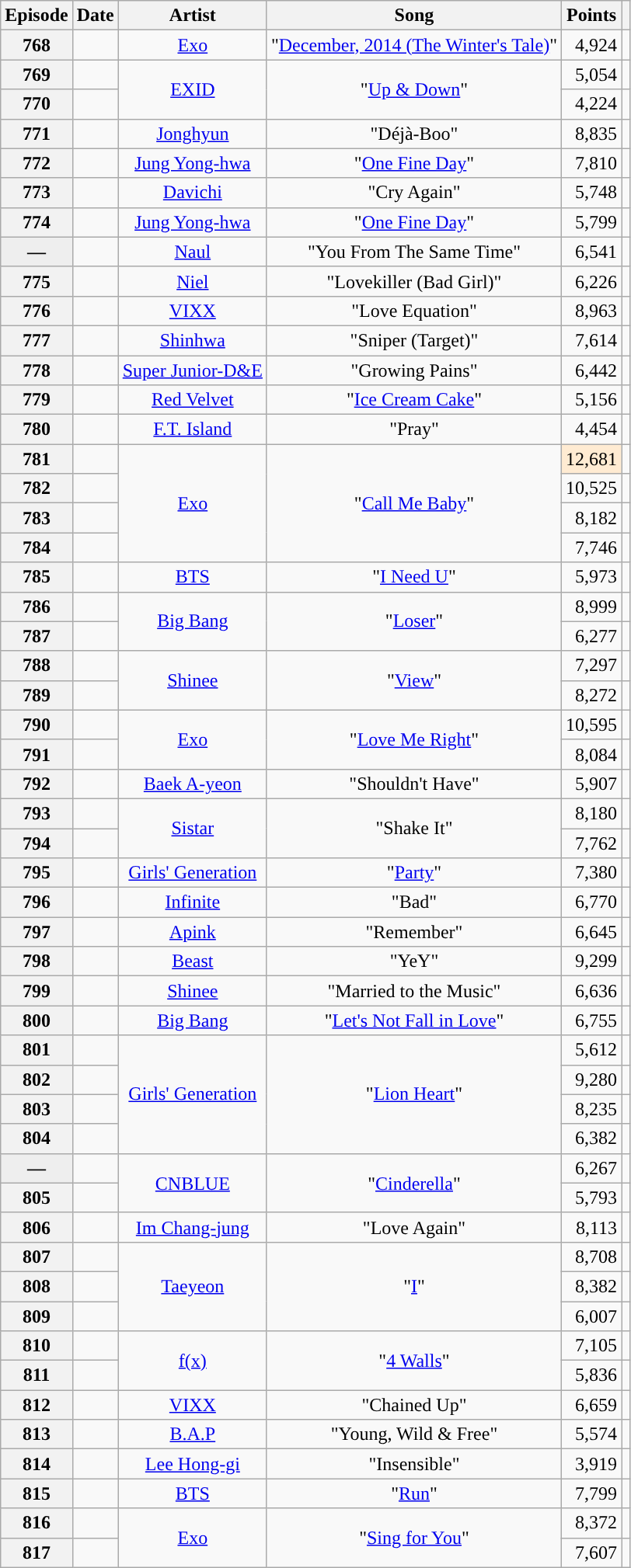<table class="wikitable sortable plainrowheaders" style=text-align:center>
<tr>
<th scope=col>Episode</th>
<th scope=col>Date</th>
<th scope=col>Artist</th>
<th scope=col>Song</th>
<th scope=col>Points</th>
<th class="unsortable" scope=col></th>
</tr>
<tr>
<th scope="row">768</th>
<td></td>
<td><a href='#'>Exo</a></td>
<td>"<a href='#'>December, 2014 (The Winter's Tale)</a>"</td>
<td style="text-align:right">4,924</td>
<td></td>
</tr>
<tr>
<th scope="row">769</th>
<td></td>
<td rowspan="2"><a href='#'>EXID</a></td>
<td rowspan="2">"<a href='#'>Up & Down</a>"</td>
<td style="text-align:right">5,054</td>
<td></td>
</tr>
<tr>
<th scope="row">770</th>
<td></td>
<td style="text-align:right">4,224</td>
<td></td>
</tr>
<tr>
<th scope="row">771</th>
<td></td>
<td><a href='#'>Jonghyun</a></td>
<td>"Déjà-Boo"</td>
<td style="text-align:right">8,835</td>
<td></td>
</tr>
<tr>
<th scope="row">772</th>
<td></td>
<td><a href='#'>Jung Yong-hwa</a></td>
<td>"<a href='#'>One Fine Day</a>"</td>
<td style="text-align:right">7,810</td>
<td></td>
</tr>
<tr>
<th scope="row">773</th>
<td></td>
<td><a href='#'>Davichi</a></td>
<td>"Cry Again"</td>
<td style="text-align:right">5,748</td>
<td></td>
</tr>
<tr>
<th scope="row">774</th>
<td></td>
<td><a href='#'>Jung Yong-hwa</a></td>
<td>"<a href='#'>One Fine Day</a>"</td>
<td style="text-align:right">5,799</td>
<td></td>
</tr>
<tr>
<th scope="row" style="background:#eee;">—</th>
<td></td>
<td><a href='#'>Naul</a></td>
<td>"You From The Same Time"</td>
<td style="text-align:right">6,541</td>
<td></td>
</tr>
<tr>
<th scope="row">775</th>
<td></td>
<td><a href='#'>Niel</a></td>
<td>"Lovekiller (Bad Girl)"</td>
<td style="text-align:right">6,226</td>
<td></td>
</tr>
<tr>
<th scope="row">776</th>
<td></td>
<td><a href='#'>VIXX</a></td>
<td>"Love Equation"</td>
<td style="text-align:right">8,963</td>
<td></td>
</tr>
<tr>
<th scope="row">777</th>
<td></td>
<td><a href='#'>Shinhwa</a></td>
<td>"Sniper (Target)"</td>
<td style="text-align:right">7,614</td>
<td></td>
</tr>
<tr>
<th scope="row">778</th>
<td></td>
<td><a href='#'>Super Junior-D&E</a></td>
<td>"Growing Pains"</td>
<td style="text-align:right">6,442</td>
<td></td>
</tr>
<tr>
<th scope="row">779</th>
<td></td>
<td><a href='#'>Red Velvet</a></td>
<td>"<a href='#'>Ice Cream Cake</a>"</td>
<td style="text-align:right">5,156</td>
<td></td>
</tr>
<tr>
<th scope="row">780</th>
<td></td>
<td><a href='#'>F.T. Island</a></td>
<td>"Pray"</td>
<td style="text-align:right">4,454</td>
<td></td>
</tr>
<tr>
<th scope="row">781</th>
<td></td>
<td rowspan="4"><a href='#'>Exo</a></td>
<td rowspan="4">"<a href='#'>Call Me Baby</a>"</td>
<td style='background:#ffebd2; text-align:right"'>12,681 </td>
<td></td>
</tr>
<tr>
<th scope="row">782</th>
<td></td>
<td style="text-align:right">10,525</td>
<td></td>
</tr>
<tr>
<th scope="row">783</th>
<td></td>
<td style="text-align:right">8,182</td>
<td></td>
</tr>
<tr>
<th scope="row">784</th>
<td></td>
<td style="text-align:right">7,746</td>
<td></td>
</tr>
<tr>
<th scope="row">785</th>
<td></td>
<td><a href='#'>BTS</a></td>
<td>"<a href='#'>I Need U</a>"</td>
<td style="text-align:right">5,973</td>
<td></td>
</tr>
<tr>
<th scope="row">786</th>
<td></td>
<td rowspan="2"><a href='#'>Big Bang</a></td>
<td rowspan="2">"<a href='#'>Loser</a>"</td>
<td style="text-align:right">8,999</td>
<td></td>
</tr>
<tr>
<th scope="row">787</th>
<td></td>
<td style="text-align:right">6,277</td>
<td></td>
</tr>
<tr>
<th scope="row">788</th>
<td></td>
<td rowspan="2"><a href='#'>Shinee</a></td>
<td rowspan="2">"<a href='#'>View</a>"</td>
<td style="text-align:right">7,297</td>
<td></td>
</tr>
<tr>
<th scope="row">789</th>
<td></td>
<td style="text-align:right">8,272</td>
<td></td>
</tr>
<tr>
<th scope="row">790</th>
<td></td>
<td rowspan="2"><a href='#'>Exo</a></td>
<td rowspan="2">"<a href='#'>Love Me Right</a>"</td>
<td style="text-align:right">10,595</td>
<td></td>
</tr>
<tr>
<th scope="row">791</th>
<td></td>
<td style="text-align:right">8,084</td>
<td></td>
</tr>
<tr>
<th scope="row">792</th>
<td></td>
<td><a href='#'>Baek A-yeon</a></td>
<td>"Shouldn't Have"</td>
<td style="text-align:right">5,907</td>
<td></td>
</tr>
<tr>
<th scope="row">793</th>
<td></td>
<td rowspan="2"><a href='#'>Sistar</a></td>
<td rowspan="2">"Shake It"</td>
<td style="text-align:right">8,180</td>
<td></td>
</tr>
<tr>
<th scope="row">794</th>
<td></td>
<td style="text-align:right">7,762</td>
<td></td>
</tr>
<tr>
<th scope="row">795</th>
<td></td>
<td><a href='#'>Girls' Generation</a></td>
<td>"<a href='#'>Party</a>"</td>
<td style="text-align:right">7,380</td>
<td></td>
</tr>
<tr>
<th scope="row">796</th>
<td></td>
<td><a href='#'>Infinite</a></td>
<td>"Bad"</td>
<td style="text-align:right">6,770</td>
<td></td>
</tr>
<tr>
<th scope="row">797</th>
<td></td>
<td><a href='#'>Apink</a></td>
<td>"Remember"</td>
<td style="text-align:right">6,645</td>
<td></td>
</tr>
<tr>
<th scope="row">798</th>
<td></td>
<td><a href='#'>Beast</a></td>
<td>"YeY"</td>
<td style="text-align:right">9,299</td>
<td></td>
</tr>
<tr>
<th scope="row">799</th>
<td></td>
<td><a href='#'>Shinee</a></td>
<td>"Married to the Music"</td>
<td style="text-align:right">6,636</td>
<td></td>
</tr>
<tr>
<th scope="row">800</th>
<td></td>
<td><a href='#'>Big Bang</a></td>
<td>"<a href='#'>Let's Not Fall in Love</a>"</td>
<td style="text-align:right">6,755</td>
<td></td>
</tr>
<tr>
<th scope="row">801</th>
<td></td>
<td rowspan="4"><a href='#'>Girls' Generation</a></td>
<td rowspan="4">"<a href='#'>Lion Heart</a>"</td>
<td style="text-align:right">5,612</td>
<td></td>
</tr>
<tr>
<th scope="row">802</th>
<td></td>
<td style="text-align:right">9,280</td>
<td></td>
</tr>
<tr>
<th scope="row">803</th>
<td></td>
<td style="text-align:right">8,235</td>
<td></td>
</tr>
<tr>
<th scope="row">804</th>
<td></td>
<td style="text-align:right">6,382</td>
<td></td>
</tr>
<tr>
<th scope="row" style="background:#eee;">—</th>
<td></td>
<td rowspan="2"><a href='#'>CNBLUE</a></td>
<td rowspan="2">"<a href='#'>Cinderella</a>"</td>
<td style="text-align:right">6,267</td>
<td></td>
</tr>
<tr>
<th scope="row">805</th>
<td></td>
<td style="text-align:right">5,793</td>
<td></td>
</tr>
<tr>
<th scope="row">806</th>
<td></td>
<td><a href='#'>Im Chang-jung</a></td>
<td>"Love Again"</td>
<td style="text-align:right">8,113</td>
<td></td>
</tr>
<tr>
<th scope="row">807</th>
<td></td>
<td rowspan="3"><a href='#'>Taeyeon</a></td>
<td rowspan="3">"<a href='#'>I</a>"</td>
<td style="text-align:right">8,708</td>
<td></td>
</tr>
<tr>
<th scope="row">808</th>
<td></td>
<td style="text-align:right">8,382</td>
<td></td>
</tr>
<tr>
<th scope="row">809</th>
<td></td>
<td style="text-align:right">6,007</td>
<td></td>
</tr>
<tr>
<th scope="row">810</th>
<td></td>
<td rowspan="2"><a href='#'>f(x)</a></td>
<td rowspan="2">"<a href='#'>4 Walls</a>"</td>
<td style="text-align:right">7,105</td>
<td></td>
</tr>
<tr>
<th scope="row">811</th>
<td></td>
<td style="text-align:right">5,836</td>
<td></td>
</tr>
<tr>
<th scope="row">812</th>
<td></td>
<td><a href='#'>VIXX</a></td>
<td>"Chained Up"</td>
<td style="text-align:right">6,659</td>
<td></td>
</tr>
<tr>
<th scope="row">813</th>
<td></td>
<td><a href='#'>B.A.P</a></td>
<td>"Young, Wild & Free"</td>
<td style="text-align:right">5,574</td>
<td></td>
</tr>
<tr>
<th scope="row">814</th>
<td></td>
<td><a href='#'>Lee Hong-gi</a></td>
<td>"Insensible"</td>
<td style="text-align:right">3,919</td>
<td></td>
</tr>
<tr>
<th scope="row">815</th>
<td></td>
<td><a href='#'>BTS</a></td>
<td>"<a href='#'>Run</a>"</td>
<td style="text-align:right">7,799</td>
<td></td>
</tr>
<tr>
<th scope="row">816</th>
<td></td>
<td rowspan="2"><a href='#'>Exo</a></td>
<td rowspan="2">"<a href='#'>Sing for You</a>"</td>
<td style="text-align:right">8,372</td>
<td></td>
</tr>
<tr>
<th scope="row">817</th>
<td></td>
<td style="text-align:right">7,607</td>
<td></td>
</tr>
</table>
